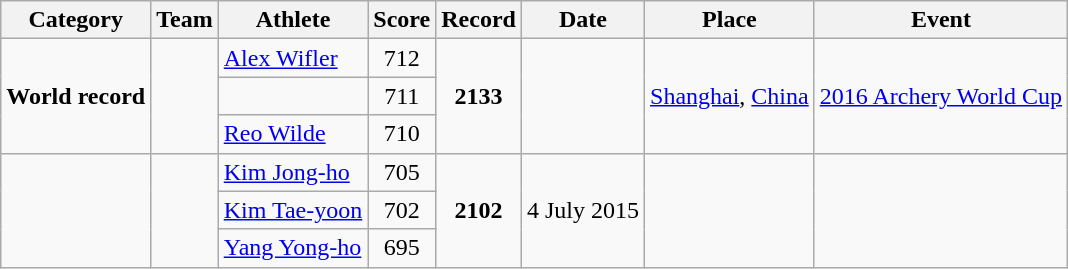<table class="wikitable" style="text-align:center">
<tr>
<th>Category</th>
<th>Team</th>
<th>Athlete</th>
<th>Score</th>
<th>Record</th>
<th>Date</th>
<th>Place</th>
<th>Event</th>
</tr>
<tr>
<td rowspan="3"><strong>World record</strong></td>
<td rowspan="3" align="left"></td>
<td align="left"><a href='#'>Alex Wifler</a></td>
<td>712</td>
<td rowspan="3"><strong>2133</strong></td>
<td rowspan="3"></td>
<td rowspan="3"><a href='#'>Shanghai</a>, <a href='#'>China</a></td>
<td rowspan="3"><a href='#'>2016 Archery World Cup</a></td>
</tr>
<tr>
<td align="left"></td>
<td>711</td>
</tr>
<tr>
<td align="left"><a href='#'>Reo Wilde</a></td>
<td>710</td>
</tr>
<tr>
<td rowspan="3"><strong></strong></td>
<td rowspan="3" align="left"></td>
<td align="left"><a href='#'>Kim Jong-ho</a></td>
<td>705</td>
<td rowspan="3"><strong>2102</strong></td>
<td rowspan="3">4 July 2015</td>
<td rowspan="3"></td>
<td rowspan="3"></td>
</tr>
<tr>
<td align="left"><a href='#'>Kim Tae-yoon</a></td>
<td>702</td>
</tr>
<tr>
<td align="left"><a href='#'>Yang Yong-ho</a></td>
<td>695</td>
</tr>
</table>
